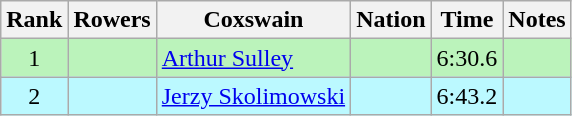<table class="wikitable sortable" style="text-align:center">
<tr>
<th>Rank</th>
<th>Rowers</th>
<th>Coxswain</th>
<th>Nation</th>
<th>Time</th>
<th>Notes</th>
</tr>
<tr bgcolor=bbf3bb>
<td>1</td>
<td align=left></td>
<td align=left><a href='#'>Arthur Sulley</a></td>
<td align=left></td>
<td>6:30.6</td>
<td></td>
</tr>
<tr bgcolor=bbf9ff>
<td>2</td>
<td align=left></td>
<td align=left><a href='#'>Jerzy Skolimowski</a></td>
<td align=left></td>
<td>6:43.2</td>
<td></td>
</tr>
</table>
